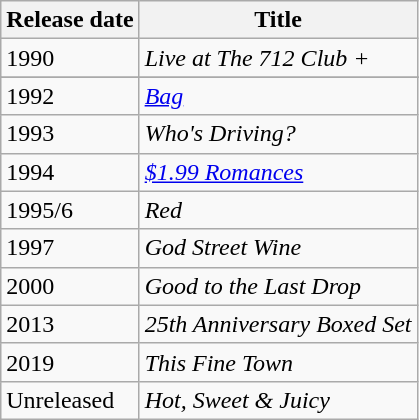<table class="wikitable">
<tr>
<th>Release date</th>
<th>Title</th>
</tr>
<tr>
<td>1990</td>
<td><em>Live at The 712 Club +</em></td>
</tr>
<tr>
</tr>
<tr>
<td>1992</td>
<td><em><a href='#'>Bag</a></em></td>
</tr>
<tr>
<td>1993</td>
<td><em>Who's Driving?</em></td>
</tr>
<tr>
<td>1994</td>
<td><em><a href='#'>$1.99 Romances</a></em></td>
</tr>
<tr>
<td>1995/6</td>
<td><em>Red</em></td>
</tr>
<tr>
<td>1997</td>
<td><em>God Street Wine</em></td>
</tr>
<tr>
<td>2000</td>
<td><em>Good to the Last Drop</em></td>
</tr>
<tr>
<td>2013</td>
<td><em>25th Anniversary Boxed Set</em></td>
</tr>
<tr>
<td>2019</td>
<td><em>This Fine Town</em></td>
</tr>
<tr>
<td>Unreleased</td>
<td><em>Hot, Sweet & Juicy</em></td>
</tr>
</table>
